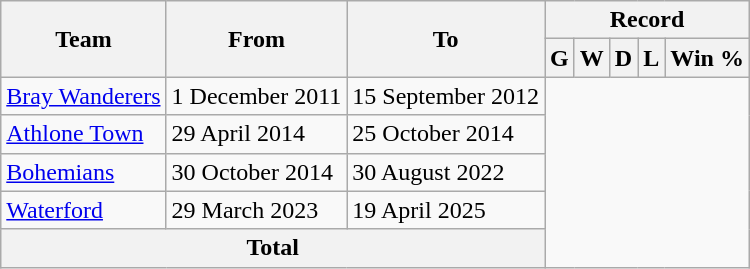<table class="wikitable" style="text-align: centre;">
<tr>
<th rowspan=2>Team</th>
<th rowspan=2>From</th>
<th rowspan=2>To</th>
<th colspan=8>Record</th>
</tr>
<tr>
<th>G</th>
<th>W</th>
<th>D</th>
<th>L</th>
<th>Win %</th>
</tr>
<tr>
<td align=left><a href='#'>Bray Wanderers</a></td>
<td align=left>1 December 2011</td>
<td align=left>15 September 2012<br></td>
</tr>
<tr>
<td align=left><a href='#'>Athlone Town</a></td>
<td align=left>29 April 2014</td>
<td align=left>25 October 2014<br></td>
</tr>
<tr>
<td align=left><a href='#'>Bohemians</a></td>
<td align=left>30 October 2014</td>
<td align=left>30 August 2022<br></td>
</tr>
<tr>
<td align=left><a href='#'>Waterford</a></td>
<td align=left>29 March 2023</td>
<td align=left>19 April 2025<br></td>
</tr>
<tr>
<th colspan="3">Total<br></th>
</tr>
</table>
